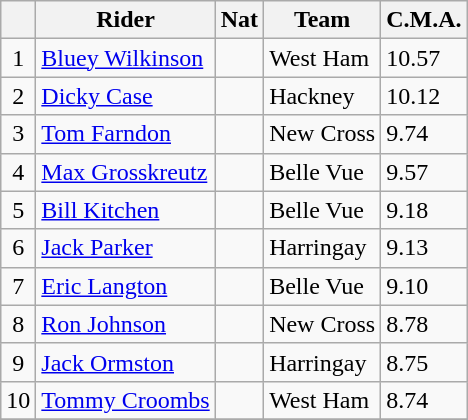<table class=wikitable>
<tr>
<th></th>
<th>Rider</th>
<th>Nat</th>
<th>Team</th>
<th>C.M.A.</th>
</tr>
<tr>
<td align="center">1</td>
<td><a href='#'>Bluey Wilkinson</a></td>
<td></td>
<td>West Ham</td>
<td>10.57</td>
</tr>
<tr>
<td align="center">2</td>
<td><a href='#'>Dicky Case</a></td>
<td></td>
<td>Hackney</td>
<td>10.12</td>
</tr>
<tr>
<td align="center">3</td>
<td><a href='#'>Tom Farndon</a></td>
<td></td>
<td>New Cross</td>
<td>9.74</td>
</tr>
<tr>
<td align="center">4</td>
<td><a href='#'>Max Grosskreutz</a></td>
<td></td>
<td>Belle Vue</td>
<td>9.57</td>
</tr>
<tr>
<td align="center">5</td>
<td><a href='#'>Bill Kitchen</a></td>
<td></td>
<td>Belle Vue</td>
<td>9.18</td>
</tr>
<tr>
<td align="center">6</td>
<td><a href='#'>Jack Parker</a></td>
<td></td>
<td>Harringay</td>
<td>9.13</td>
</tr>
<tr>
<td align="center">7</td>
<td><a href='#'>Eric Langton</a></td>
<td></td>
<td>Belle Vue</td>
<td>9.10</td>
</tr>
<tr>
<td align="center">8</td>
<td><a href='#'>Ron Johnson</a></td>
<td></td>
<td>New Cross</td>
<td>8.78</td>
</tr>
<tr>
<td align="center">9</td>
<td><a href='#'>Jack Ormston</a></td>
<td></td>
<td>Harringay</td>
<td>8.75</td>
</tr>
<tr>
<td align="center">10</td>
<td><a href='#'>Tommy Croombs</a></td>
<td></td>
<td>West Ham</td>
<td>8.74</td>
</tr>
<tr>
</tr>
</table>
